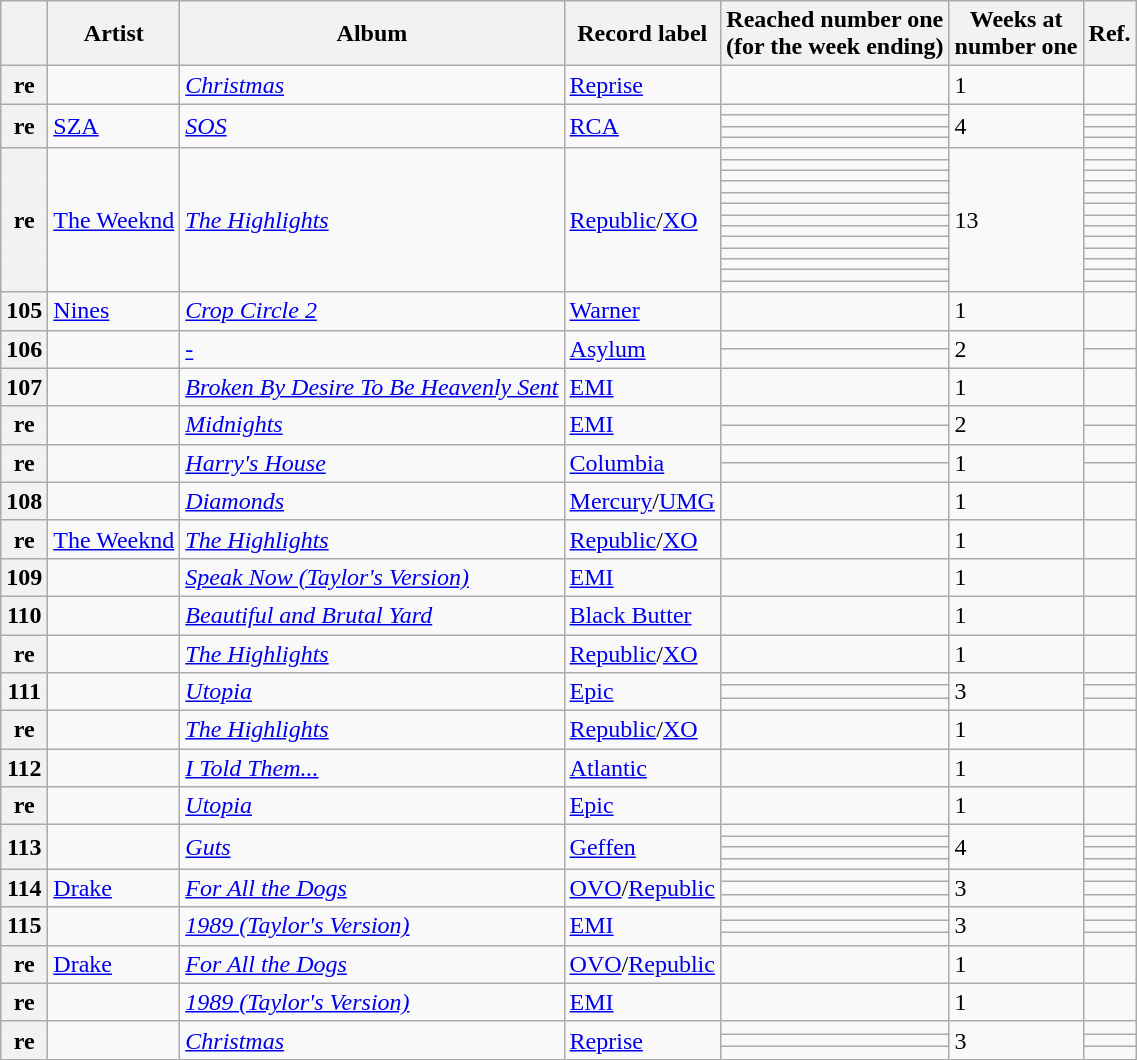<table class="wikitable plainrowheaders sortable">
<tr>
<th scope=col></th>
<th scope=col>Artist</th>
<th scope=col>Album</th>
<th scope=col>Record label</th>
<th scope=col>Reached number one<br>(for the week ending)</th>
<th scope=col>Weeks at<br>number one</th>
<th scope=col>Ref.</th>
</tr>
<tr>
<th scope=row style="text-align:center;">re</th>
<td></td>
<td><em><a href='#'>Christmas</a></em></td>
<td><a href='#'>Reprise</a></td>
<td></td>
<td>1</td>
<td align=center></td>
</tr>
<tr>
<th scope=row style="text-align:center;" rowspan=4>re</th>
<td rowspan=4><a href='#'>SZA</a></td>
<td rowspan=4><em><a href='#'>SOS</a></em></td>
<td rowspan=4><a href='#'>RCA</a></td>
<td></td>
<td rowspan=4>4</td>
<td align=center></td>
</tr>
<tr>
<td></td>
<td align=center></td>
</tr>
<tr>
<td></td>
<td align=center></td>
</tr>
<tr>
<td></td>
<td align=center></td>
</tr>
<tr>
<th scope=row style="text-align:center;" rowspan=13>re</th>
<td rowspan=13><a href='#'>The Weeknd</a></td>
<td rowspan=13><em><a href='#'>The Highlights</a></em></td>
<td rowspan=13><a href='#'>Republic</a>/<a href='#'>XO</a></td>
<td></td>
<td rowspan=13>13</td>
<td align=center></td>
</tr>
<tr>
<td></td>
<td align=center></td>
</tr>
<tr>
<td></td>
<td align=center></td>
</tr>
<tr>
<td></td>
<td align=center></td>
</tr>
<tr>
<td></td>
<td align=center></td>
</tr>
<tr>
<td></td>
<td align=center></td>
</tr>
<tr>
<td></td>
<td align=center></td>
</tr>
<tr>
<td></td>
<td align=center></td>
</tr>
<tr>
<td></td>
<td align=center></td>
</tr>
<tr>
<td></td>
<td align=center></td>
</tr>
<tr>
<td></td>
<td align=center></td>
</tr>
<tr>
<td></td>
<td align=center></td>
</tr>
<tr>
<td></td>
<td align=center></td>
</tr>
<tr>
<th scope=row style="text-align:center;">105</th>
<td><a href='#'>Nines</a></td>
<td><em><a href='#'>Crop Circle 2</a></em></td>
<td><a href='#'>Warner</a></td>
<td></td>
<td>1</td>
<td align=center></td>
</tr>
<tr>
<th scope=row style="text-align:center;" rowspan=2>106</th>
<td rowspan=2></td>
<td rowspan=2><em><a href='#'>-</a></em></td>
<td rowspan=2><a href='#'>Asylum</a></td>
<td></td>
<td rowspan=2>2</td>
<td align=center></td>
</tr>
<tr>
<td></td>
<td align=center></td>
</tr>
<tr>
<th scope=row style="text-align:center;">107</th>
<td></td>
<td><em><a href='#'>Broken By Desire To Be Heavenly Sent</a></em></td>
<td><a href='#'>EMI</a></td>
<td></td>
<td>1</td>
<td align=center></td>
</tr>
<tr>
<th scope=row style="text-align:center;" rowspan=2>re</th>
<td rowspan=2></td>
<td rowspan=2><em><a href='#'>Midnights</a></em></td>
<td rowspan=2><a href='#'>EMI</a></td>
<td></td>
<td rowspan=2>2</td>
<td align=center></td>
</tr>
<tr>
<td></td>
<td align=center></td>
</tr>
<tr>
<th scope=row style="text-align:center;"rowspan=2>re</th>
<td rowspan=2></td>
<td rowspan=2><em><a href='#'>Harry's House</a></em></td>
<td rowspan=2><a href='#'>Columbia</a></td>
<td></td>
<td rowspan=2>1</td>
<td align=center></td>
</tr>
<tr>
<td></td>
<td align=center></td>
</tr>
<tr>
<th scope=row style="text-align:center;">108</th>
<td></td>
<td><em><a href='#'>Diamonds</a></em></td>
<td><a href='#'>Mercury</a>/<a href='#'>UMG</a></td>
<td></td>
<td>1</td>
<td align=center></td>
</tr>
<tr>
<th scope=row style="text-align:center;">re</th>
<td><a href='#'>The Weeknd</a></td>
<td><em><a href='#'>The Highlights</a></em></td>
<td><a href='#'>Republic</a>/<a href='#'>XO</a></td>
<td></td>
<td>1</td>
<td align=center></td>
</tr>
<tr>
<th scope=row style="text-align:center;">109</th>
<td></td>
<td><em><a href='#'>Speak Now (Taylor's Version)</a></em></td>
<td><a href='#'>EMI</a></td>
<td></td>
<td>1</td>
<td align=center></td>
</tr>
<tr>
<th scope=row style="text-align:center;">110</th>
<td></td>
<td><em><a href='#'>Beautiful and Brutal Yard</a></em></td>
<td><a href='#'>Black Butter</a></td>
<td></td>
<td>1</td>
<td align=center></td>
</tr>
<tr>
<th scope=row style="text-align:center;">re</th>
<td></td>
<td><em><a href='#'>The Highlights</a></em></td>
<td><a href='#'>Republic</a>/<a href='#'>XO</a></td>
<td></td>
<td>1</td>
<td align=center></td>
</tr>
<tr>
<th scope=row style="text-align:center;" rowspan=3>111</th>
<td rowspan=3></td>
<td rowspan=3><em><a href='#'>Utopia</a></em></td>
<td rowspan=3><a href='#'>Epic</a></td>
<td></td>
<td rowspan=3>3</td>
<td align=center></td>
</tr>
<tr>
<td></td>
<td align=center></td>
</tr>
<tr>
<td></td>
<td align=center></td>
</tr>
<tr>
<th scope=row style="text-align:center;">re</th>
<td></td>
<td><em><a href='#'>The Highlights</a></em></td>
<td><a href='#'>Republic</a>/<a href='#'>XO</a></td>
<td></td>
<td>1</td>
<td align=center></td>
</tr>
<tr>
<th scope=row style="text-align:center;">112</th>
<td></td>
<td><em><a href='#'>I Told Them...</a></em></td>
<td><a href='#'>Atlantic</a></td>
<td></td>
<td>1</td>
<td align=center></td>
</tr>
<tr>
<th scope=row style="text-align:center;">re</th>
<td></td>
<td><em><a href='#'>Utopia</a></em></td>
<td><a href='#'>Epic</a></td>
<td></td>
<td>1</td>
<td align=center></td>
</tr>
<tr>
<th scope=row style="text-align:center;" rowspan=4>113</th>
<td rowspan=4></td>
<td rowspan=4><em><a href='#'>Guts</a></em></td>
<td rowspan=4><a href='#'>Geffen</a></td>
<td></td>
<td rowspan=4>4</td>
<td align=center></td>
</tr>
<tr>
<td></td>
<td align=center></td>
</tr>
<tr>
<td></td>
<td align=center></td>
</tr>
<tr>
<td></td>
<td align=center></td>
</tr>
<tr>
<th scope=row style="text-align:center;" rowspan=3>114</th>
<td rowspan=3><a href='#'>Drake</a></td>
<td rowspan=3><em><a href='#'>For All the Dogs</a></em></td>
<td rowspan=3><a href='#'>OVO</a>/<a href='#'>Republic</a></td>
<td></td>
<td rowspan=3>3</td>
<td align=center></td>
</tr>
<tr>
<td></td>
<td align=center></td>
</tr>
<tr>
<td></td>
<td align=center></td>
</tr>
<tr>
<th scope=row style="text-align:center;" rowspan=3>115</th>
<td rowspan=3></td>
<td rowspan=3><em><a href='#'>1989 (Taylor's Version)</a></em></td>
<td rowspan=3><a href='#'>EMI</a></td>
<td></td>
<td rowspan=3>3</td>
<td align=center></td>
</tr>
<tr>
<td></td>
<td align=center></td>
</tr>
<tr>
<td></td>
<td align=center></td>
</tr>
<tr>
<th scope=row style="text-align:center;">re</th>
<td><a href='#'>Drake</a></td>
<td><em><a href='#'>For All the Dogs</a></em></td>
<td><a href='#'>OVO</a>/<a href='#'>Republic</a></td>
<td></td>
<td>1</td>
<td align=center></td>
</tr>
<tr>
<th scope=row style="text-align:center;">re</th>
<td></td>
<td><em><a href='#'>1989 (Taylor's Version)</a></em></td>
<td><a href='#'>EMI</a></td>
<td></td>
<td>1</td>
<td align=center></td>
</tr>
<tr>
<th scope=row style="text-align:center;" rowspan=3>re</th>
<td rowspan=3></td>
<td rowspan=3><em><a href='#'>Christmas</a></em></td>
<td rowspan=3><a href='#'>Reprise</a></td>
<td></td>
<td rowspan=3>3</td>
<td align=center></td>
</tr>
<tr>
<td></td>
<td align=center></td>
</tr>
<tr>
<td></td>
<td align=center></td>
</tr>
</table>
